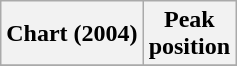<table class="wikitable plainrowheaders">
<tr>
<th scope="col">Chart (2004)</th>
<th scope="col">Peak<br>position</th>
</tr>
<tr>
</tr>
</table>
